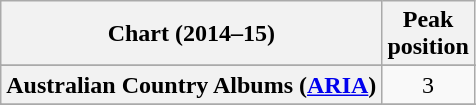<table class="wikitable sortable plainrowheaders" style="text-align:center">
<tr>
<th>Chart (2014–15)</th>
<th>Peak<br>position</th>
</tr>
<tr>
</tr>
<tr>
<th scope="row">Australian Country Albums (<a href='#'>ARIA</a>)</th>
<td>3</td>
</tr>
<tr>
</tr>
<tr>
</tr>
<tr>
</tr>
</table>
